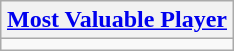<table class=wikitable style="text-align:center; margin:auto">
<tr>
<th><a href='#'>Most Valuable Player</a></th>
</tr>
<tr>
<td></td>
</tr>
</table>
